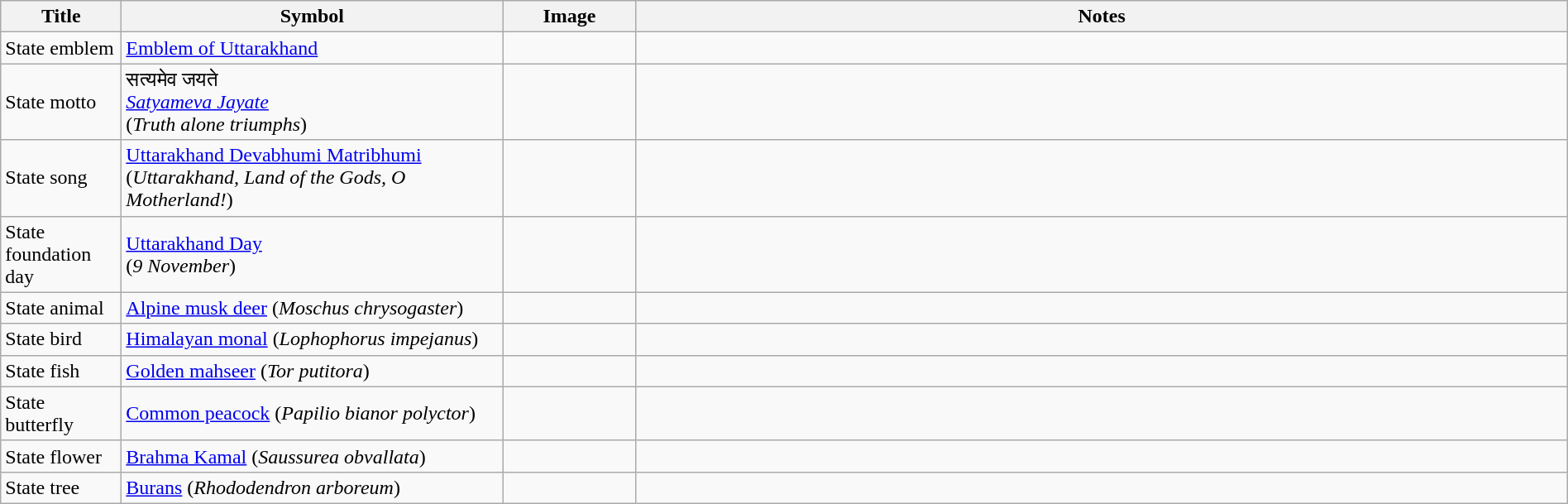<table class="wikitable" style="width: 100%;">
<tr>
<th width=90>Title</th>
<th style="width:300px;">Symbol</th>
<th width=100>Image</th>
<th>Notes</th>
</tr>
<tr>
<td>State emblem</td>
<td><a href='#'>Emblem of Uttarakhand</a></td>
<td style="text-align:center;"></td>
<td></td>
</tr>
<tr>
<td>State motto</td>
<td>सत्यमेव जयते<br> <em><a href='#'>Satyameva Jayate</a></em><br> (<em>Truth alone triumphs</em>)</td>
<td></td>
<td></td>
</tr>
<tr>
<td>State song</td>
<td><a href='#'>Uttarakhand Devabhumi Matribhumi</a> <br> (<em>Uttarakhand, Land of the Gods, O Motherland!</em>)</td>
<td style="text-align:center;"></td>
<td></td>
</tr>
<tr>
<td>State foundation day</td>
<td><a href='#'>Uttarakhand Day</a> <br> (<em>9 November</em>)</td>
<td style="text-align:center;"></td>
<td></td>
</tr>
<tr>
<td>State animal</td>
<td><a href='#'>Alpine musk deer</a> (<em>Moschus chrysogaster</em>)</td>
<td align=center></td>
<td></td>
</tr>
<tr>
<td>State bird</td>
<td><a href='#'>Himalayan monal</a> (<em>Lophophorus impejanus</em>)</td>
<td align=center></td>
<td></td>
</tr>
<tr>
<td>State fish</td>
<td><a href='#'>Golden mahseer</a> (<em>Tor putitora</em>)</td>
<td align=center></td>
<td></td>
</tr>
<tr>
<td>State butterfly</td>
<td><a href='#'>Common peacock</a> (<em>Papilio bianor polyctor</em>)</td>
<td style="text-align:center;"></td>
<td></td>
</tr>
<tr>
<td>State flower</td>
<td><a href='#'>Brahma Kamal</a> (<em>Saussurea obvallata</em>)</td>
<td align=center></td>
<td></td>
</tr>
<tr>
<td>State tree</td>
<td><a href='#'>Burans</a> (<em>Rhododendron arboreum</em>)</td>
<td align=center></td>
<td></td>
</tr>
</table>
